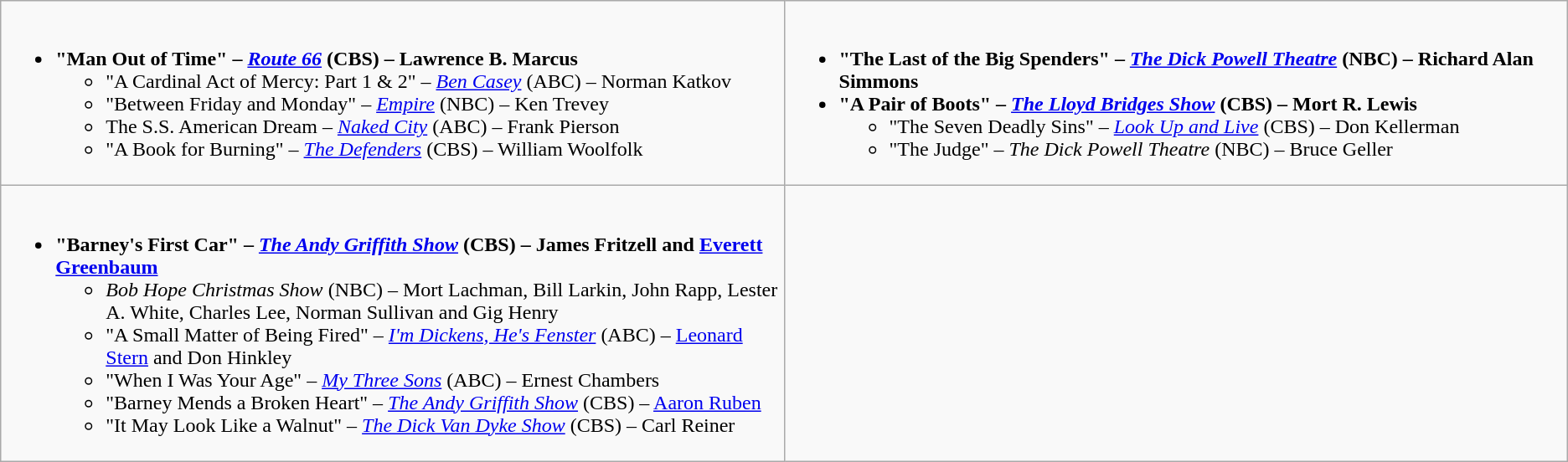<table class="wikitable">
<tr>
<td valign="top" width="50%"><br><ul><li><strong>"Man Out of Time" – <em><a href='#'>Route 66</a></em> (CBS) – Lawrence B. Marcus</strong><ul><li>"A Cardinal Act of Mercy: Part 1 & 2" – <em><a href='#'>Ben Casey</a></em> (ABC) – Norman Katkov</li><li>"Between Friday and Monday" – <em><a href='#'>Empire</a></em> (NBC) – Ken Trevey</li><li>The S.S. American Dream – <em><a href='#'>Naked City</a></em> (ABC) – Frank Pierson</li><li>"A Book for Burning" – <em><a href='#'>The Defenders</a></em> (CBS) – William Woolfolk</li></ul></li></ul></td>
<td valign="top"><br><ul><li><strong>"The Last of the Big Spenders" – <em><a href='#'>The Dick Powell Theatre</a></em> (NBC) – Richard Alan Simmons</strong></li><li><strong>"A Pair of Boots" – <em><a href='#'>The Lloyd Bridges Show</a></em> (CBS) – Mort R. Lewis</strong><ul><li>"The Seven Deadly Sins" – <em><a href='#'>Look Up and Live</a></em> (CBS) – Don Kellerman</li><li>"The Judge" – <em>The Dick Powell Theatre</em> (NBC) – Bruce Geller</li></ul></li></ul></td>
</tr>
<tr>
<td valign="top"><br><ul><li><strong>"Barney's First Car" – <em><a href='#'>The Andy Griffith Show</a></em> (CBS) – James Fritzell and <a href='#'>Everett Greenbaum</a></strong><ul><li><em>Bob Hope Christmas Show</em> (NBC) – Mort Lachman, Bill Larkin, John Rapp, Lester A. White, Charles Lee, Norman Sullivan and Gig Henry</li><li>"A Small Matter of Being Fired" – <em><a href='#'>I'm Dickens, He's Fenster</a></em> (ABC) – <a href='#'>Leonard Stern</a> and Don Hinkley</li><li>"When I Was Your Age" – <em><a href='#'>My Three Sons</a></em> (ABC) – Ernest Chambers</li><li>"Barney Mends a Broken Heart" – <em><a href='#'>The Andy Griffith Show</a></em> (CBS) – <a href='#'>Aaron Ruben</a></li><li>"It May Look Like a Walnut" – <em><a href='#'>The Dick Van Dyke Show</a></em> (CBS) – Carl Reiner</li></ul></li></ul></td>
</tr>
</table>
